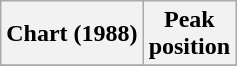<table class="wikitable plainrowheaders" style="text-align:center">
<tr>
<th scope="col">Chart (1988)</th>
<th scope="col">Peak<br>position</th>
</tr>
<tr>
</tr>
</table>
